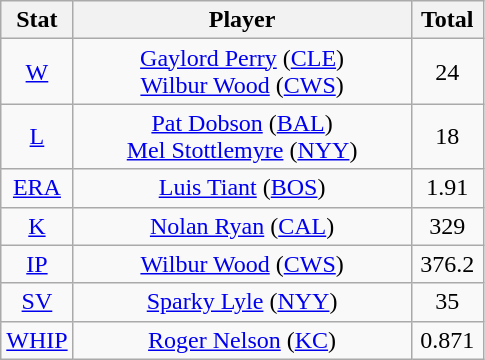<table class="wikitable" style="text-align:center;">
<tr>
<th style="width:15%;">Stat</th>
<th>Player</th>
<th style="width:15%;">Total</th>
</tr>
<tr>
<td><a href='#'>W</a></td>
<td><a href='#'>Gaylord Perry</a> (<a href='#'>CLE</a>)<br><a href='#'>Wilbur Wood</a> (<a href='#'>CWS</a>)</td>
<td>24</td>
</tr>
<tr>
<td><a href='#'>L</a></td>
<td><a href='#'>Pat Dobson</a> (<a href='#'>BAL</a>)<br><a href='#'>Mel Stottlemyre</a> (<a href='#'>NYY</a>)</td>
<td>18</td>
</tr>
<tr>
<td><a href='#'>ERA</a></td>
<td><a href='#'>Luis Tiant</a> (<a href='#'>BOS</a>)</td>
<td>1.91</td>
</tr>
<tr>
<td><a href='#'>K</a></td>
<td><a href='#'>Nolan Ryan</a> (<a href='#'>CAL</a>)</td>
<td>329</td>
</tr>
<tr>
<td><a href='#'>IP</a></td>
<td><a href='#'>Wilbur Wood</a> (<a href='#'>CWS</a>)</td>
<td>376.2</td>
</tr>
<tr>
<td><a href='#'>SV</a></td>
<td><a href='#'>Sparky Lyle</a> (<a href='#'>NYY</a>)</td>
<td>35</td>
</tr>
<tr>
<td><a href='#'>WHIP</a></td>
<td><a href='#'>Roger Nelson</a> (<a href='#'>KC</a>)</td>
<td>0.871</td>
</tr>
</table>
